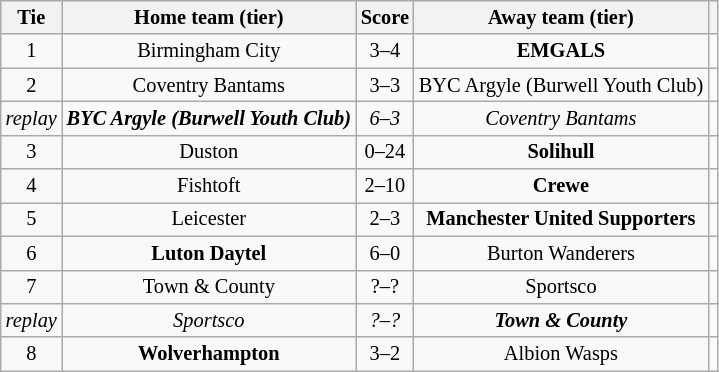<table class="wikitable" style="text-align:center; font-size:85%">
<tr>
<th>Tie</th>
<th>Home team (tier)</th>
<th>Score</th>
<th>Away team (tier)</th>
<th></th>
</tr>
<tr>
<td align="center">1</td>
<td>Birmingham City</td>
<td align="center">3–4</td>
<td><strong>EMGALS</strong></td>
<td></td>
</tr>
<tr>
<td align="center">2</td>
<td>Coventry Bantams</td>
<td align="center">3–3 </td>
<td>BYC Argyle (Burwell Youth Club)</td>
<td></td>
</tr>
<tr>
<td align="center"><em>replay</em></td>
<td><strong><em>BYC Argyle (Burwell Youth Club)</em></strong></td>
<td align="center"><em>6–3 </em></td>
<td><em>Coventry Bantams</em></td>
<td></td>
</tr>
<tr>
<td align="center">3</td>
<td>Duston</td>
<td align="center">0–24</td>
<td><strong>Solihull</strong></td>
<td></td>
</tr>
<tr>
<td align="center">4</td>
<td>Fishtoft</td>
<td align="center">2–10</td>
<td><strong>Crewe</strong></td>
<td></td>
</tr>
<tr>
<td align="center">5</td>
<td>Leicester</td>
<td align="center">2–3</td>
<td><strong>Manchester United Supporters</strong></td>
<td></td>
</tr>
<tr>
<td align="center">6</td>
<td><strong>Luton Daytel</strong></td>
<td align="center">6–0</td>
<td>Burton Wanderers</td>
<td></td>
</tr>
<tr>
<td align="center">7</td>
<td>Town & County</td>
<td align="center">?–? </td>
<td>Sportsco</td>
<td></td>
</tr>
<tr>
<td align="center"><em>replay</em></td>
<td><em>Sportsco</em></td>
<td align="center"><em>?–?</em></td>
<td><strong><em>Town & County</em></strong></td>
<td></td>
</tr>
<tr>
<td align="center">8</td>
<td><strong>Wolverhampton</strong></td>
<td align="center">3–2</td>
<td>Albion Wasps</td>
<td></td>
</tr>
</table>
